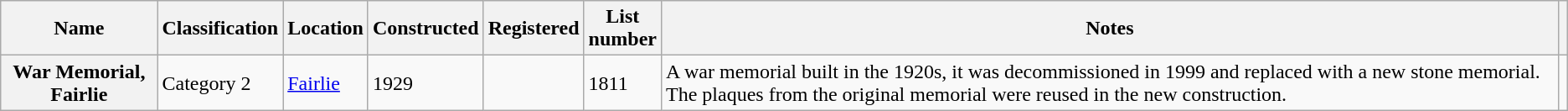<table class="wikitable">
<tr>
<th scope="col">Name</th>
<th scope="col">Classification</th>
<th scope="col">Location</th>
<th scope="col">Constructed</th>
<th scope="col">Registered</th>
<th scope="col">List<br>number</th>
<th scope="col">Notes</th>
<th scope="col"></th>
</tr>
<tr>
<th scope="row">War Memorial, Fairlie</th>
<td>Category 2</td>
<td><a href='#'>Fairlie</a></td>
<td>1929</td>
<td></td>
<td>1811</td>
<td>A war memorial built in the 1920s, it was decommissioned in 1999 and replaced with a new stone memorial. The plaques from the original memorial were reused in the new construction.</td>
<td></td>
</tr>
</table>
